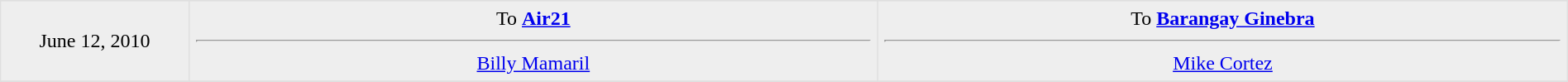<table border=1 style="border-collapse:collapse; text-align: center; width: 100%" bordercolor="#DFDFDF"  cellpadding="5">
<tr>
</tr>
<tr bgcolor="eeeeee">
<td style="width:12%">June 12, 2010<br></td>
<td style="width:44%" valign="top">To <strong><a href='#'>Air21</a></strong><hr><a href='#'>Billy Mamaril</a></td>
<td style="width:44%" valign="top">To <strong><a href='#'>Barangay Ginebra</a></strong><hr><a href='#'>Mike Cortez</a></td>
</tr>
<tr>
</tr>
</table>
